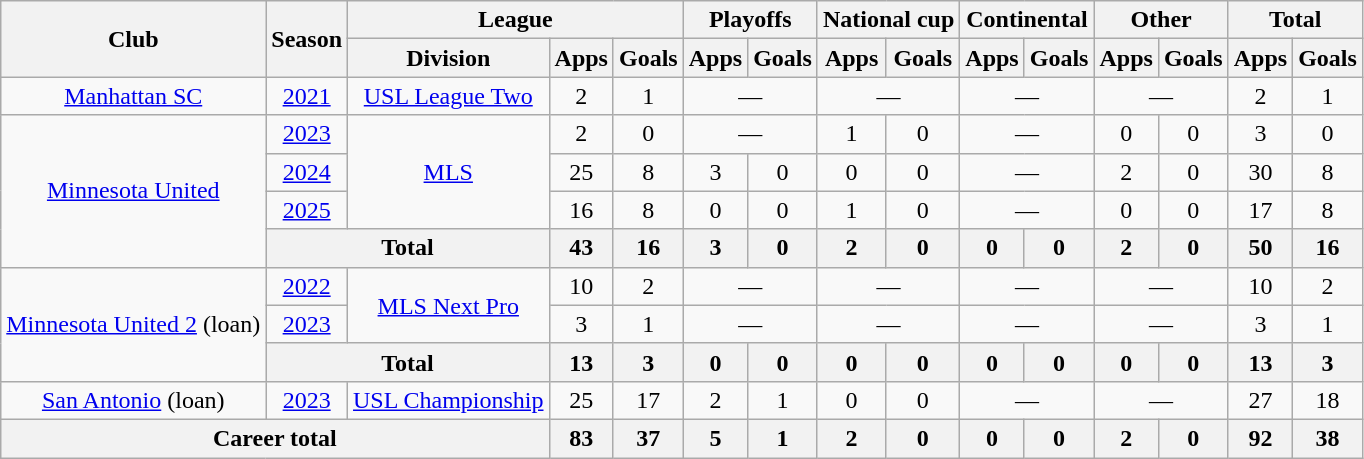<table class="wikitable" style="text-align: center;">
<tr>
<th rowspan="2">Club</th>
<th rowspan="2">Season</th>
<th colspan="3">League</th>
<th colspan="2">Playoffs</th>
<th colspan="2">National cup</th>
<th colspan="2">Continental</th>
<th colspan="2">Other</th>
<th colspan="2">Total</th>
</tr>
<tr>
<th>Division</th>
<th>Apps</th>
<th>Goals</th>
<th>Apps</th>
<th>Goals</th>
<th>Apps</th>
<th>Goals</th>
<th>Apps</th>
<th>Goals</th>
<th>Apps</th>
<th>Goals</th>
<th>Apps</th>
<th>Goals</th>
</tr>
<tr>
<td><a href='#'>Manhattan SC</a></td>
<td><a href='#'>2021</a></td>
<td><a href='#'>USL League Two</a></td>
<td>2</td>
<td>1</td>
<td colspan="2">—</td>
<td colspan="2">—</td>
<td colspan="2">—</td>
<td colspan="2">—</td>
<td>2</td>
<td>1</td>
</tr>
<tr>
<td rowspan="4"><a href='#'>Minnesota United</a></td>
<td><a href='#'>2023</a></td>
<td rowspan="3"><a href='#'>MLS</a></td>
<td>2</td>
<td>0</td>
<td colspan="2">—</td>
<td>1</td>
<td>0</td>
<td colspan="2">—</td>
<td>0</td>
<td>0</td>
<td>3</td>
<td>0</td>
</tr>
<tr>
<td><a href='#'>2024</a></td>
<td>25</td>
<td>8</td>
<td>3</td>
<td>0</td>
<td>0</td>
<td>0</td>
<td colspan="2">—</td>
<td>2</td>
<td>0</td>
<td>30</td>
<td>8</td>
</tr>
<tr>
<td><a href='#'>2025</a></td>
<td>16</td>
<td>8</td>
<td>0</td>
<td>0</td>
<td>1</td>
<td>0</td>
<td colspan="2">—</td>
<td>0</td>
<td>0</td>
<td>17</td>
<td>8</td>
</tr>
<tr>
<th colspan="2">Total</th>
<th>43</th>
<th>16</th>
<th>3</th>
<th>0</th>
<th>2</th>
<th>0</th>
<th>0</th>
<th>0</th>
<th>2</th>
<th>0</th>
<th>50</th>
<th>16</th>
</tr>
<tr>
<td rowspan="3"><a href='#'>Minnesota United 2</a> (loan)</td>
<td><a href='#'>2022</a></td>
<td rowspan="2"><a href='#'>MLS Next Pro</a></td>
<td>10</td>
<td>2</td>
<td colspan="2">—</td>
<td colspan="2">—</td>
<td colspan="2">—</td>
<td colspan="2">—</td>
<td>10</td>
<td>2</td>
</tr>
<tr>
<td><a href='#'>2023</a></td>
<td>3</td>
<td>1</td>
<td colspan="2">—</td>
<td colspan="2">—</td>
<td colspan="2">—</td>
<td colspan="2">—</td>
<td>3</td>
<td>1</td>
</tr>
<tr>
<th colspan="2">Total</th>
<th>13</th>
<th>3</th>
<th>0</th>
<th>0</th>
<th>0</th>
<th>0</th>
<th>0</th>
<th>0</th>
<th>0</th>
<th>0</th>
<th>13</th>
<th>3</th>
</tr>
<tr>
<td><a href='#'>San Antonio</a> (loan)</td>
<td><a href='#'>2023</a></td>
<td><a href='#'>USL Championship</a></td>
<td>25</td>
<td>17</td>
<td>2</td>
<td>1</td>
<td>0</td>
<td>0</td>
<td colspan="2">—</td>
<td colspan="2">—</td>
<td>27</td>
<td>18</td>
</tr>
<tr>
<th colspan="3">Career total</th>
<th>83</th>
<th>37</th>
<th>5</th>
<th>1</th>
<th>2</th>
<th>0</th>
<th>0</th>
<th>0</th>
<th>2</th>
<th>0</th>
<th>92</th>
<th>38</th>
</tr>
</table>
